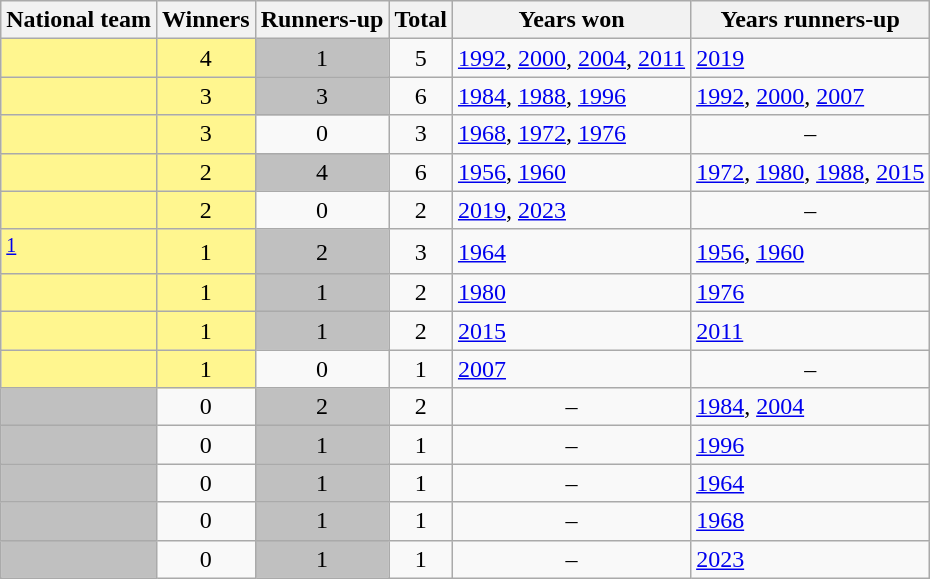<table class="wikitable plainrowheaders sortable">
<tr>
<th scope="col">National team</th>
<th scope="col">Winners</th>
<th scope="col">Runners-up</th>
<th scope="col">Total</th>
<th scope="col" class="unsortable">Years won</th>
<th scope="col" class="unsortable">Years runners-up</th>
</tr>
<tr>
<td style="background:#fff68f"></td>
<td style="background:#fff68f" align=center>4</td>
<td style="background:#C0C0C0" align=center>1</td>
<td align=center>5</td>
<td><a href='#'>1992</a>, <a href='#'>2000</a>, <a href='#'>2004</a>, <a href='#'>2011</a></td>
<td><a href='#'>2019</a></td>
</tr>
<tr>
<td style="background:#fff68f"></td>
<td style="background:#fff68f" align=center>3</td>
<td style="background:#C0C0C0" align=center>3</td>
<td align=center>6</td>
<td><a href='#'>1984</a>, <a href='#'>1988</a>, <a href='#'>1996</a></td>
<td><a href='#'>1992</a>, <a href='#'>2000</a>, <a href='#'>2007</a></td>
</tr>
<tr>
<td style="background:#fff68f"></td>
<td style="background:#fff68f" align=center>3</td>
<td align=center>0</td>
<td align=center>3</td>
<td><a href='#'>1968</a>, <a href='#'>1972</a>, <a href='#'>1976</a></td>
<td align="center">–</td>
</tr>
<tr>
<td style="background:#fff68f"></td>
<td style="background:#fff68f" align=center>2</td>
<td style="background:#C0C0C0"  align=center>4</td>
<td align=center>6</td>
<td><a href='#'>1956</a>, <a href='#'>1960</a></td>
<td><a href='#'>1972</a>, <a href='#'>1980</a>, <a href='#'>1988</a>, <a href='#'>2015</a></td>
</tr>
<tr>
<td style="background:#fff68f"></td>
<td style="background:#fff68f" align=center>2</td>
<td align=center>0</td>
<td align=center>2</td>
<td><a href='#'>2019</a>, <a href='#'>2023</a></td>
<td align="center">–</td>
</tr>
<tr>
<td style="background:#fff68f"><sup><a href='#'>1</a></sup></td>
<td style="background:#fff68f" align=center>1</td>
<td style="background:#C0C0C0"  align=center>2</td>
<td align=center>3</td>
<td><a href='#'>1964</a></td>
<td><a href='#'>1956</a>, <a href='#'>1960</a></td>
</tr>
<tr>
<td style="background:#fff68f"></td>
<td style="background:#fff68f" align=center>1</td>
<td style="background:#C0C0C0" align=center>1</td>
<td align=center>2</td>
<td><a href='#'>1980</a></td>
<td><a href='#'>1976</a></td>
</tr>
<tr>
<td style="background:#fff68f"></td>
<td style="background:#fff68f" align=center>1</td>
<td style="background:#C0C0C0"  align=center>1</td>
<td align=center>2</td>
<td><a href='#'>2015</a></td>
<td><a href='#'>2011</a></td>
</tr>
<tr>
<td style="background:#fff68f"></td>
<td style="background:#fff68f" align=center>1</td>
<td align=center>0</td>
<td align=center>1</td>
<td><a href='#'>2007</a></td>
<td align="center">–</td>
</tr>
<tr>
<td style="background:#C0C0C0"></td>
<td align=center>0</td>
<td style="background:#C0C0C0" align=center>2</td>
<td align=center>2</td>
<td align="center">–</td>
<td><a href='#'>1984</a>, <a href='#'>2004</a></td>
</tr>
<tr>
<td style="background:#C0C0C0"></td>
<td align=center>0</td>
<td style="background:#C0C0C0" align=center>1</td>
<td align=center>1</td>
<td align="center">–</td>
<td><a href='#'>1996</a></td>
</tr>
<tr>
<td style="background:#C0C0C0"></td>
<td align=center>0</td>
<td style="background:#C0C0C0" align=center>1</td>
<td align=center>1</td>
<td align="center">–</td>
<td><a href='#'>1964</a></td>
</tr>
<tr>
<td style="background:#C0C0C0"></td>
<td align=center>0</td>
<td style="background:#C0C0C0" align=center>1</td>
<td align=center>1</td>
<td align="center">–</td>
<td><a href='#'>1968</a></td>
</tr>
<tr>
<td style="background:#C0C0C0"></td>
<td align=center>0</td>
<td style="background:#C0C0C0" align=center>1</td>
<td align=center>1</td>
<td align="center">–</td>
<td><a href='#'>2023</a></td>
</tr>
</table>
